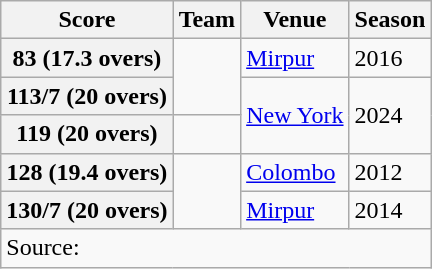<table class="wikitable">
<tr>
<th align="center"><strong>Score</strong></th>
<th align="center"><strong>Team</strong></th>
<th align="center"><strong>Venue</strong></th>
<th align="center"><strong>Season</strong></th>
</tr>
<tr>
<th>83 (17.3 overs)</th>
<td rowspan=2></td>
<td><a href='#'>Mirpur</a></td>
<td>2016</td>
</tr>
<tr>
<th>113/7 (20 overs)</th>
<td rowspan=2><a href='#'>New York</a></td>
<td rowspan=2>2024</td>
</tr>
<tr>
<th>119 (20 overs)</th>
<td></td>
</tr>
<tr>
<th>128 (19.4 overs)</th>
<td rowspan=2></td>
<td><a href='#'>Colombo</a></td>
<td>2012</td>
</tr>
<tr>
<th>130/7 (20 overs)</th>
<td><a href='#'>Mirpur</a></td>
<td>2014</td>
</tr>
<tr>
<td colspan="5">Source:</td>
</tr>
</table>
